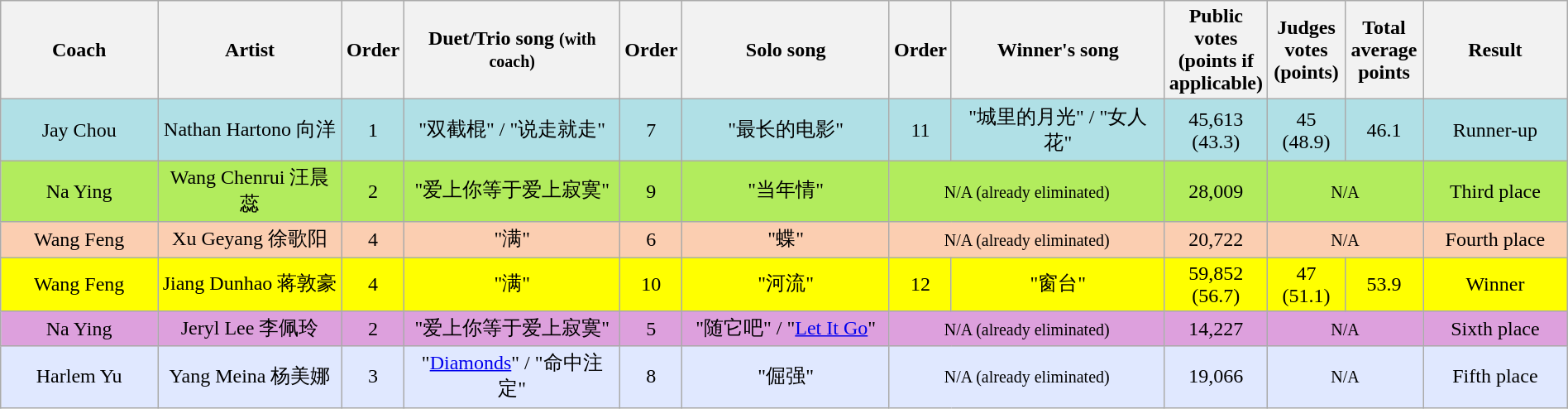<table class="wikitable" style="text-align:center; width:100%;">
<tr>
<th scope="col" style="width:11%;">Coach</th>
<th scope="col" style="width:13%;">Artist</th>
<th scope="col" style="width:2%;">Order</th>
<th scope="col" style="width:15%;">Duet/Trio song <small>(with coach)</small></th>
<th scope="col" style="width:2%;">Order</th>
<th scope="col" style="width:15%;">Solo song</th>
<th scope="col" style="width:2%;">Order</th>
<th scope="col" style="width:15%;">Winner's song</th>
<th scope="col" style="width:5%;">Public votes (points if applicable)</th>
<th scope="col" style="width:5%;">Judges votes (points)</th>
<th scope="col" style="width:5%;">Total average points</th>
<th scope="col" style="width:10%;">Result</th>
</tr>
<tr style="background:#B0E0E6;">
<td>Jay Chou</td>
<td>Nathan Hartono 向洋</td>
<td>1</td>
<td>"双截棍" / "说走就走"</td>
<td>7</td>
<td>"最长的电影"</td>
<td>11</td>
<td>"城里的月光" / "女人花"</td>
<td>45,613 (43.3)</td>
<td>45 (48.9)</td>
<td>46.1</td>
<td>Runner-up</td>
</tr>
<tr style="background:#B2EC5D;">
<td>Na Ying</td>
<td>Wang Chenrui 汪晨蕊</td>
<td>2</td>
<td>"爱上你等于爱上寂寞"</td>
<td>9</td>
<td>"当年情"</td>
<td colspan=2><small>N/A (already eliminated)</small></td>
<td>28,009</td>
<td colspan=2><small>N/A</small></td>
<td>Third place</td>
</tr>
<tr style="background:#FBCEB1;">
<td>Wang Feng</td>
<td>Xu Geyang 徐歌阳</td>
<td>4</td>
<td>"满"</td>
<td>6</td>
<td>"蝶"</td>
<td colspan=2><small>N/A (already eliminated)</small></td>
<td>20,722</td>
<td colspan=2><small>N/A</small></td>
<td>Fourth place</td>
</tr>
<tr style="background:yellow;">
<td>Wang Feng</td>
<td>Jiang Dunhao 蒋敦豪</td>
<td>4</td>
<td>"满"</td>
<td>10</td>
<td>"河流"</td>
<td>12</td>
<td>"窗台"</td>
<td>59,852 (56.7)</td>
<td>47 (51.1)</td>
<td>53.9</td>
<td>Winner</td>
</tr>
<tr style="background:plum;">
<td>Na Ying</td>
<td>Jeryl Lee 李佩玲</td>
<td>2</td>
<td>"爱上你等于爱上寂寞"</td>
<td>5</td>
<td>"随它吧" / "<a href='#'>Let It Go</a>"</td>
<td colspan=2><small>N/A (already eliminated)</small></td>
<td>14,227</td>
<td colspan=2><small>N/A</small></td>
<td>Sixth place</td>
</tr>
<tr style="background:#E0E8FF;">
<td>Harlem Yu</td>
<td>Yang Meina 杨美娜</td>
<td>3</td>
<td>"<a href='#'>Diamonds</a>" / "命中注定"</td>
<td>8</td>
<td>"倔强"</td>
<td colspan=2><small>N/A (already eliminated)</small></td>
<td>19,066</td>
<td colspan=2><small>N/A</small></td>
<td>Fifth place</td>
</tr>
</table>
